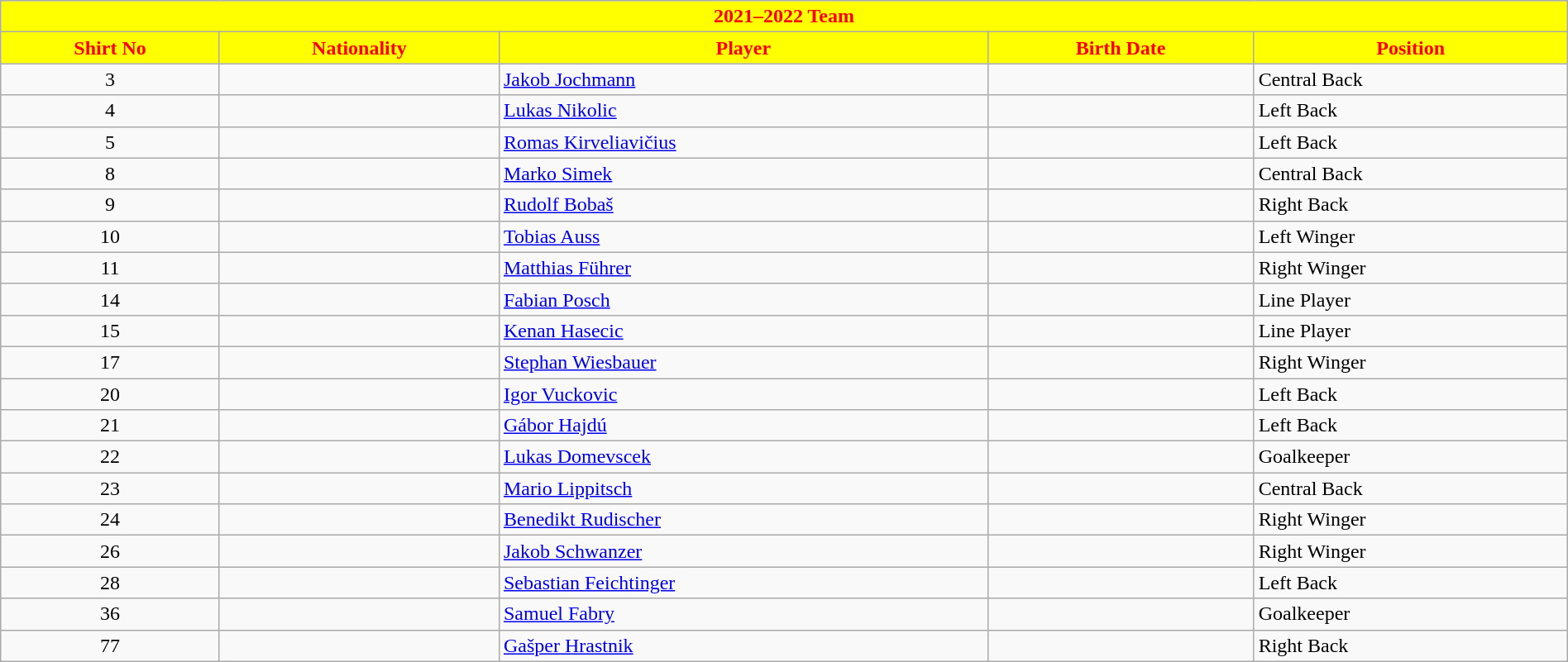<table class="wikitable collapsible collapsed" style="width:100%;">
<tr>
<th colspan=5 style="background-color:#FFFF00;color:#FF0000;text-align:center;"><strong>2021–2022 Team</strong></th>
</tr>
<tr>
<th style="color:#FF0000; background:#FFFF00">Shirt No</th>
<th style="color:#FF0000; background:#FFFF00">Nationality</th>
<th style="color:#FF0000; background:#FFFF00">Player</th>
<th style="color:#FF0000; background:#FFFF00">Birth Date</th>
<th style="color:#FF0000; background:#FFFF00">Position</th>
</tr>
<tr>
<td align=center>3</td>
<td></td>
<td><a href='#'>Jakob Jochmann</a></td>
<td></td>
<td>Central Back</td>
</tr>
<tr>
<td align=center>4</td>
<td></td>
<td><a href='#'>Lukas Nikolic</a></td>
<td></td>
<td>Left Back</td>
</tr>
<tr>
<td align=center>5</td>
<td></td>
<td><a href='#'>Romas Kirveliavičius</a></td>
<td></td>
<td>Left Back</td>
</tr>
<tr>
<td align=center>8</td>
<td></td>
<td><a href='#'>Marko Simek</a></td>
<td></td>
<td>Central Back</td>
</tr>
<tr>
<td align=center>9</td>
<td></td>
<td><a href='#'>Rudolf Bobaš</a></td>
<td></td>
<td>Right Back</td>
</tr>
<tr>
<td align=center>10</td>
<td></td>
<td><a href='#'>Tobias Auss</a></td>
<td></td>
<td>Left Winger</td>
</tr>
<tr>
<td align=center>11</td>
<td></td>
<td><a href='#'>Matthias Führer</a></td>
<td></td>
<td>Right Winger</td>
</tr>
<tr>
<td align=center>14</td>
<td></td>
<td><a href='#'>Fabian Posch</a></td>
<td></td>
<td>Line Player</td>
</tr>
<tr>
<td align=center>15</td>
<td></td>
<td><a href='#'>Kenan Hasecic</a></td>
<td></td>
<td>Line Player</td>
</tr>
<tr>
<td align=center>17</td>
<td></td>
<td><a href='#'>Stephan Wiesbauer</a></td>
<td></td>
<td>Right Winger</td>
</tr>
<tr>
<td align=center>20</td>
<td></td>
<td><a href='#'>Igor Vuckovic</a></td>
<td></td>
<td>Left Back</td>
</tr>
<tr>
<td align=center>21</td>
<td></td>
<td><a href='#'>Gábor Hajdú</a></td>
<td></td>
<td>Left Back</td>
</tr>
<tr>
<td align=center>22</td>
<td></td>
<td><a href='#'>Lukas Domevscek</a></td>
<td></td>
<td>Goalkeeper</td>
</tr>
<tr>
<td align=center>23</td>
<td></td>
<td><a href='#'>Mario Lippitsch</a></td>
<td></td>
<td>Central Back</td>
</tr>
<tr>
<td align=center>24</td>
<td></td>
<td><a href='#'>Benedikt Rudischer</a></td>
<td></td>
<td>Right Winger</td>
</tr>
<tr>
<td align=center>26</td>
<td></td>
<td><a href='#'>Jakob Schwanzer</a></td>
<td></td>
<td>Right Winger</td>
</tr>
<tr>
<td align=center>28</td>
<td></td>
<td><a href='#'>Sebastian Feichtinger</a></td>
<td></td>
<td>Left Back</td>
</tr>
<tr>
<td align=center>36</td>
<td></td>
<td><a href='#'>Samuel Fabry</a></td>
<td></td>
<td>Goalkeeper</td>
</tr>
<tr>
<td align=center>77</td>
<td></td>
<td><a href='#'>Gašper Hrastnik</a></td>
<td></td>
<td>Right Back</td>
</tr>
</table>
